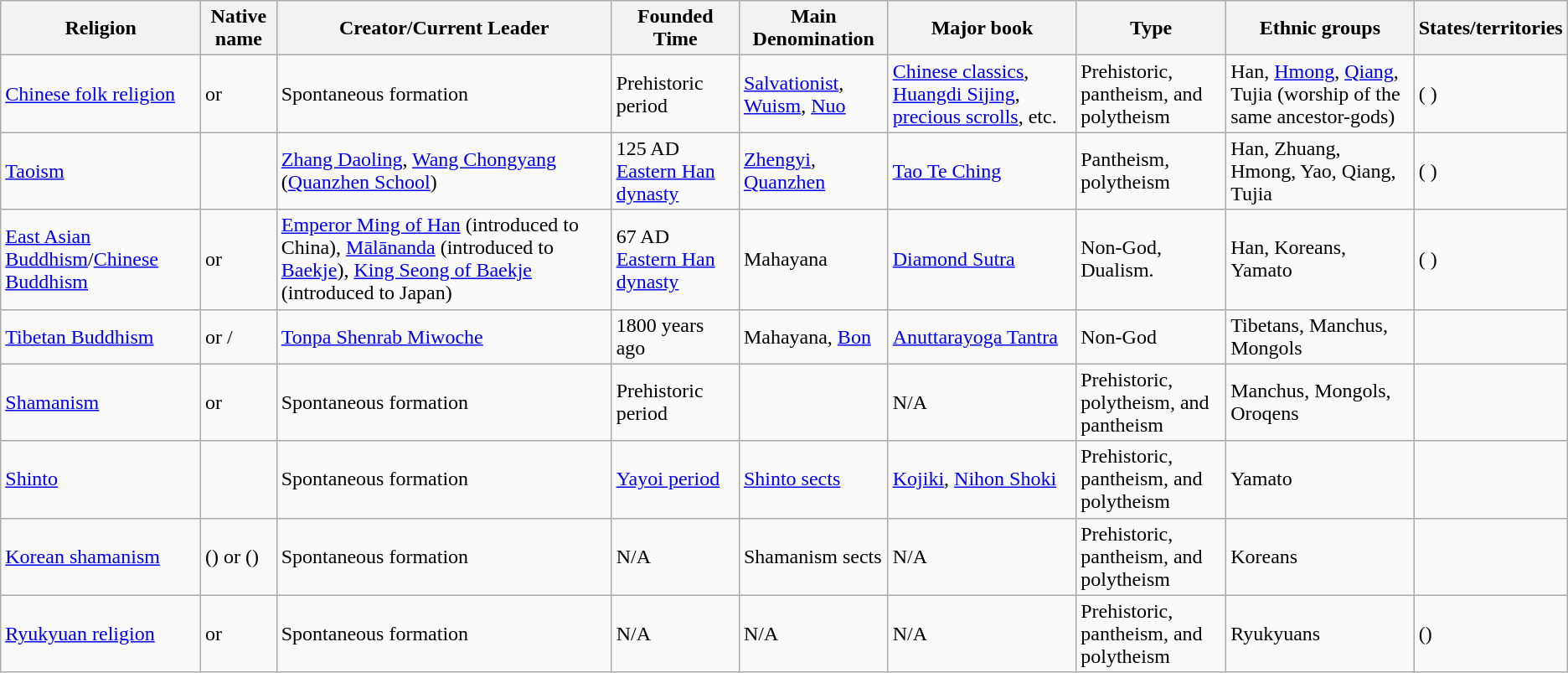<table class="wikitable sortable">
<tr>
<th class="unsortable">Religion</th>
<th class="unsortable">Native name</th>
<th>Creator/Current Leader</th>
<th>Founded Time</th>
<th class="unsortable">Main Denomination</th>
<th class="unsortable">Major book</th>
<th class="unsortable">Type</th>
<th class="unsortable">Ethnic groups</th>
<th class="unsortable">States/territories</th>
</tr>
<tr>
<td><a href='#'>Chinese folk religion</a></td>
<td> or </td>
<td>Spontaneous formation</td>
<td>Prehistoric period</td>
<td><a href='#'>Salvationist</a>, <a href='#'>Wuism</a>, <a href='#'>Nuo</a></td>
<td><a href='#'>Chinese classics</a>, <a href='#'>Huangdi Sijing</a>, <a href='#'>precious scrolls</a>, etc.</td>
<td>Prehistoric, pantheism, and polytheism</td>
<td>Han, <a href='#'>Hmong</a>, <a href='#'>Qiang</a>, Tujia (worship of the same ancestor-gods)</td>
<td> ( ) </td>
</tr>
<tr>
<td><a href='#'>Taoism</a></td>
<td></td>
<td><a href='#'>Zhang Daoling</a>, <a href='#'>Wang Chongyang</a> (<a href='#'>Quanzhen School</a>)</td>
<td>125 AD <a href='#'>Eastern Han dynasty</a></td>
<td><a href='#'>Zhengyi</a>, <a href='#'>Quanzhen</a></td>
<td><a href='#'>Tao Te Ching</a></td>
<td>Pantheism, polytheism</td>
<td>Han, Zhuang, Hmong, Yao, Qiang, Tujia</td>
<td> ( ) </td>
</tr>
<tr>
<td><a href='#'>East Asian Buddhism</a>/<a href='#'>Chinese Buddhism</a></td>
<td> or </td>
<td><a href='#'>Emperor Ming of Han</a> (introduced to China), <a href='#'>Mālānanda</a> (introduced to <a href='#'>Baekje</a>), <a href='#'>King Seong of Baekje</a> (introduced to Japan)</td>
<td>67 AD <a href='#'>Eastern Han dynasty</a></td>
<td>Mahayana</td>
<td><a href='#'>Diamond Sutra</a></td>
<td>Non-God, Dualism.</td>
<td>Han, Koreans, Yamato</td>
<td> ( )    </td>
</tr>
<tr>
<td><a href='#'>Tibetan Buddhism</a></td>
<td> or /</td>
<td><a href='#'>Tonpa Shenrab Miwoche</a></td>
<td>1800 years ago</td>
<td>Mahayana, <a href='#'>Bon</a></td>
<td><a href='#'>Anuttarayoga Tantra</a></td>
<td>Non-God</td>
<td>Tibetans, Manchus, Mongols</td>
<td> </td>
</tr>
<tr>
<td><a href='#'>Shamanism</a></td>
<td> or </td>
<td>Spontaneous formation</td>
<td>Prehistoric period</td>
<td></td>
<td>N/A</td>
<td>Prehistoric, polytheism, and pantheism</td>
<td>Manchus, Mongols, Oroqens</td>
<td> </td>
</tr>
<tr>
<td><a href='#'>Shinto</a></td>
<td></td>
<td>Spontaneous formation</td>
<td><a href='#'>Yayoi period</a></td>
<td><a href='#'>Shinto sects</a></td>
<td><a href='#'>Kojiki</a>, <a href='#'>Nihon Shoki</a></td>
<td>Prehistoric, pantheism, and polytheism</td>
<td>Yamato</td>
<td></td>
</tr>
<tr>
<td><a href='#'>Korean shamanism</a></td>
<td> () or  ()</td>
<td>Spontaneous formation</td>
<td>N/A</td>
<td>Shamanism sects</td>
<td>N/A</td>
<td>Prehistoric, pantheism, and polytheism</td>
<td>Koreans</td>
<td> </td>
</tr>
<tr>
<td><a href='#'>Ryukyuan religion</a></td>
<td> or </td>
<td>Spontaneous formation</td>
<td>N/A</td>
<td>N/A</td>
<td>N/A</td>
<td>Prehistoric, pantheism, and polytheism</td>
<td>Ryukyuans</td>
<td> ()</td>
</tr>
</table>
